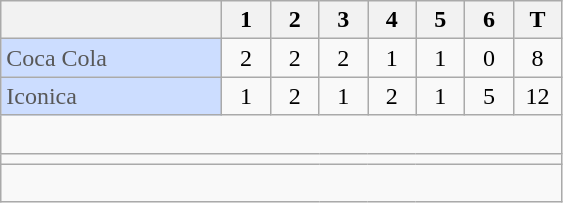<table class="wikitable" style="text-align:center">
<tr>
<th width=140px></th>
<th width=25px>1</th>
<th width=25px>2</th>
<th width=25px>3</th>
<th width=25px>4</th>
<th width=25px>5</th>
<th width=25px>6</th>
<th width=25px>T</th>
</tr>
<tr>
<td style="background-color: #CDF; color: #585858"; align=left>Coca Cola</td>
<td>2</td>
<td>2</td>
<td>2</td>
<td>1</td>
<td>1</td>
<td>0</td>
<td>8</td>
</tr>
<tr>
<td style="background-color: #CDF; color: #585858"; align=left>Iconica</td>
<td>1</td>
<td>2</td>
<td>1</td>
<td>2</td>
<td>1</td>
<td>5</td>
<td>12</td>
</tr>
<tr>
<td colspan="8"; align=left> </td>
</tr>
<tr>
<td colspan="8"; align=left></td>
</tr>
<tr>
<td colspan="8"; align=left> </td>
</tr>
</table>
